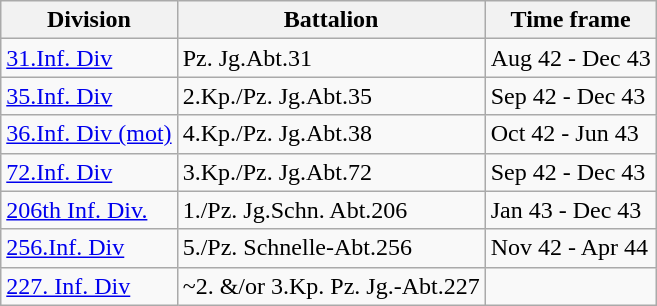<table class="wikitable">
<tr>
<th>Division</th>
<th>Battalion</th>
<th>Time frame</th>
</tr>
<tr>
<td><a href='#'>31.Inf. Div</a></td>
<td>Pz. Jg.Abt.31</td>
<td>Aug 42 - Dec 43</td>
</tr>
<tr>
<td><a href='#'>35.Inf. Div</a></td>
<td>2.Kp./Pz. Jg.Abt.35</td>
<td>Sep 42 - Dec 43</td>
</tr>
<tr>
<td><a href='#'>36.Inf. Div (mot)</a></td>
<td>4.Kp./Pz. Jg.Abt.38</td>
<td>Oct 42 - Jun 43</td>
</tr>
<tr>
<td><a href='#'>72.Inf. Div</a></td>
<td>3.Kp./Pz. Jg.Abt.72</td>
<td>Sep 42 - Dec 43</td>
</tr>
<tr>
<td><a href='#'>206th Inf. Div.</a></td>
<td>1./Pz. Jg.Schn. Abt.206</td>
<td>Jan 43 - Dec 43</td>
</tr>
<tr>
<td><a href='#'>256.Inf. Div</a></td>
<td>5./Pz. Schnelle-Abt.256</td>
<td>Nov 42 - Apr 44</td>
</tr>
<tr>
<td><a href='#'>227. Inf. Div</a></td>
<td>~2. &/or 3.Kp. Pz. Jg.-Abt.227</td>
<td Dec 42 - late 43></td>
</tr>
</table>
